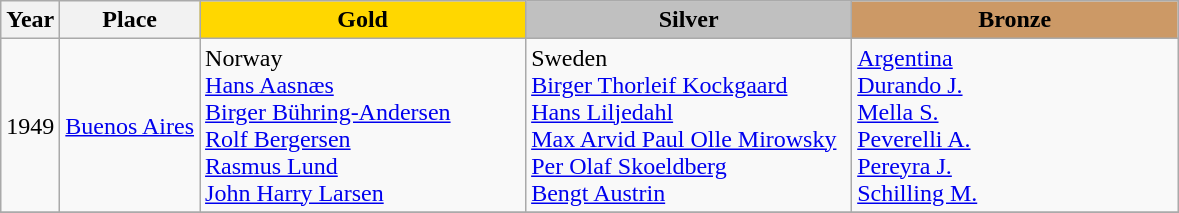<table class="wikitable">
<tr>
<th>Year</th>
<th>Place</th>
<th style="background:gold"    width="210">Gold</th>
<th style="background:silver"  width="210">Silver</th>
<th style="background:#cc9966" width="210">Bronze</th>
</tr>
<tr>
<td>1949</td>
<td> <a href='#'>Buenos Aires</a></td>
<td> Norway<br><a href='#'>Hans Aasnæs</a><br><a href='#'>Birger Bühring-Andersen</a><br><a href='#'>Rolf Bergersen</a><br><a href='#'>Rasmus Lund</a><br><a href='#'>John Harry Larsen</a></td>
<td> Sweden<br><a href='#'>Birger Thorleif Kockgaard</a><br><a href='#'>Hans Liljedahl</a><br><a href='#'>Max Arvid Paul Olle Mirowsky</a><br><a href='#'>Per Olaf Skoeldberg</a><br><a href='#'>Bengt Austrin</a></td>
<td> <a href='#'>Argentina</a><br><a href='#'>Durando J.</a><br><a href='#'>Mella S.</a><br><a href='#'>Peverelli A.</a><br><a href='#'>Pereyra J.</a><br><a href='#'>Schilling M.</a></td>
</tr>
<tr>
</tr>
</table>
